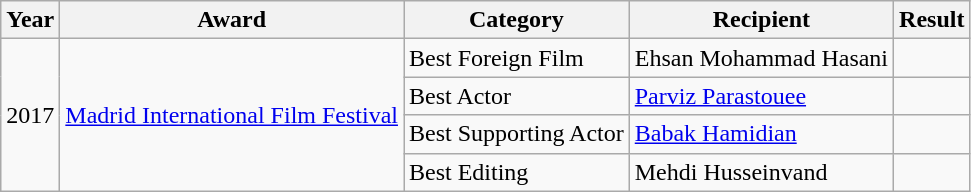<table class="wikitable">
<tr>
<th>Year</th>
<th>Award</th>
<th>Category</th>
<th>Recipient</th>
<th>Result</th>
</tr>
<tr>
<td rowspan="4">2017</td>
<td rowspan="4" style="text-align:center;"><a href='#'>Madrid International Film Festival</a></td>
<td>Best Foreign Film</td>
<td>Ehsan Mohammad Hasani</td>
<td></td>
</tr>
<tr>
<td>Best Actor</td>
<td><a href='#'>Parviz Parastouee</a></td>
<td></td>
</tr>
<tr>
<td>Best Supporting Actor</td>
<td><a href='#'>Babak Hamidian</a></td>
<td></td>
</tr>
<tr>
<td>Best Editing</td>
<td>Mehdi Husseinvand</td>
<td></td>
</tr>
</table>
